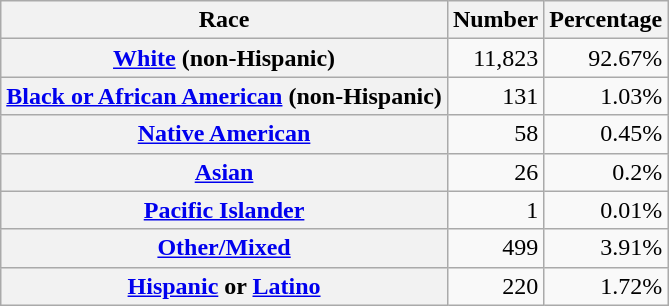<table class="wikitable" style="text-align:right">
<tr>
<th scope="col">Race</th>
<th scope="col">Number</th>
<th scope="col">Percentage</th>
</tr>
<tr>
<th scope="row"><a href='#'>White</a> (non-Hispanic)</th>
<td>11,823</td>
<td>92.67%</td>
</tr>
<tr>
<th scope="row"><a href='#'>Black or African American</a> (non-Hispanic)</th>
<td>131</td>
<td>1.03%</td>
</tr>
<tr>
<th scope="row"><a href='#'>Native American</a></th>
<td>58</td>
<td>0.45%</td>
</tr>
<tr>
<th scope="row"><a href='#'>Asian</a></th>
<td>26</td>
<td>0.2%</td>
</tr>
<tr>
<th scope="row"><a href='#'>Pacific Islander</a></th>
<td>1</td>
<td>0.01%</td>
</tr>
<tr>
<th scope="row"><a href='#'>Other/Mixed</a></th>
<td>499</td>
<td>3.91%</td>
</tr>
<tr>
<th scope="row"><a href='#'>Hispanic</a> or <a href='#'>Latino</a></th>
<td>220</td>
<td>1.72%</td>
</tr>
</table>
